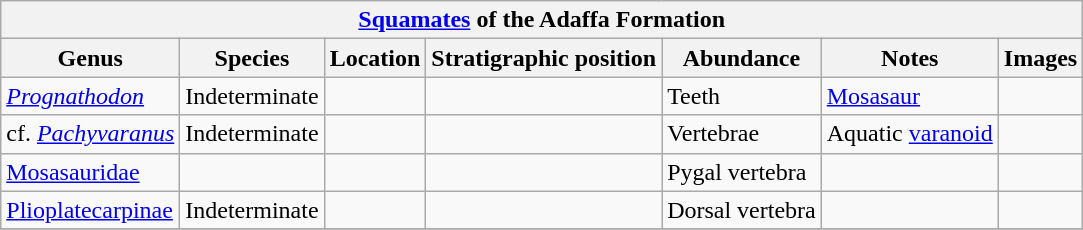<table class="wikitable" align="center">
<tr>
<th colspan="7" align="center"><strong><a href='#'>Squamates</a> of the Adaffa Formation</strong></th>
</tr>
<tr>
<th>Genus</th>
<th>Species</th>
<th>Location</th>
<th>Stratigraphic position</th>
<th>Abundance</th>
<th>Notes</th>
<th>Images</th>
</tr>
<tr>
<td><em><a href='#'>Prognathodon</a></em></td>
<td>Indeterminate</td>
<td></td>
<td></td>
<td>Teeth</td>
<td><a href='#'>Mosasaur</a></td>
<td></td>
</tr>
<tr>
<td>cf. <em><a href='#'>Pachyvaranus</a></em></td>
<td>Indeterminate</td>
<td></td>
<td></td>
<td>Vertebrae</td>
<td>Aquatic <a href='#'>varanoid</a></td>
<td></td>
</tr>
<tr>
<td><a href='#'>Mosasauridae</a></td>
<td></td>
<td></td>
<td></td>
<td>Pygal vertebra</td>
<td></td>
<td></td>
</tr>
<tr>
<td><a href='#'>Plioplatecarpinae</a></td>
<td>Indeterminate</td>
<td></td>
<td></td>
<td>Dorsal vertebra</td>
<td></td>
<td></td>
</tr>
<tr>
</tr>
</table>
